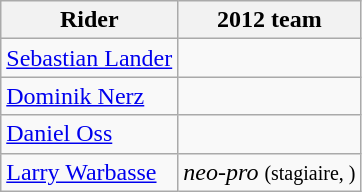<table class="wikitable">
<tr>
<th>Rider</th>
<th>2012 team</th>
</tr>
<tr>
<td><a href='#'>Sebastian Lander</a></td>
<td></td>
</tr>
<tr>
<td><a href='#'>Dominik Nerz</a></td>
<td></td>
</tr>
<tr>
<td><a href='#'>Daniel Oss</a></td>
<td></td>
</tr>
<tr>
<td><a href='#'>Larry Warbasse</a></td>
<td><em>neo-pro</em> <small>(stagiaire, )</small></td>
</tr>
</table>
